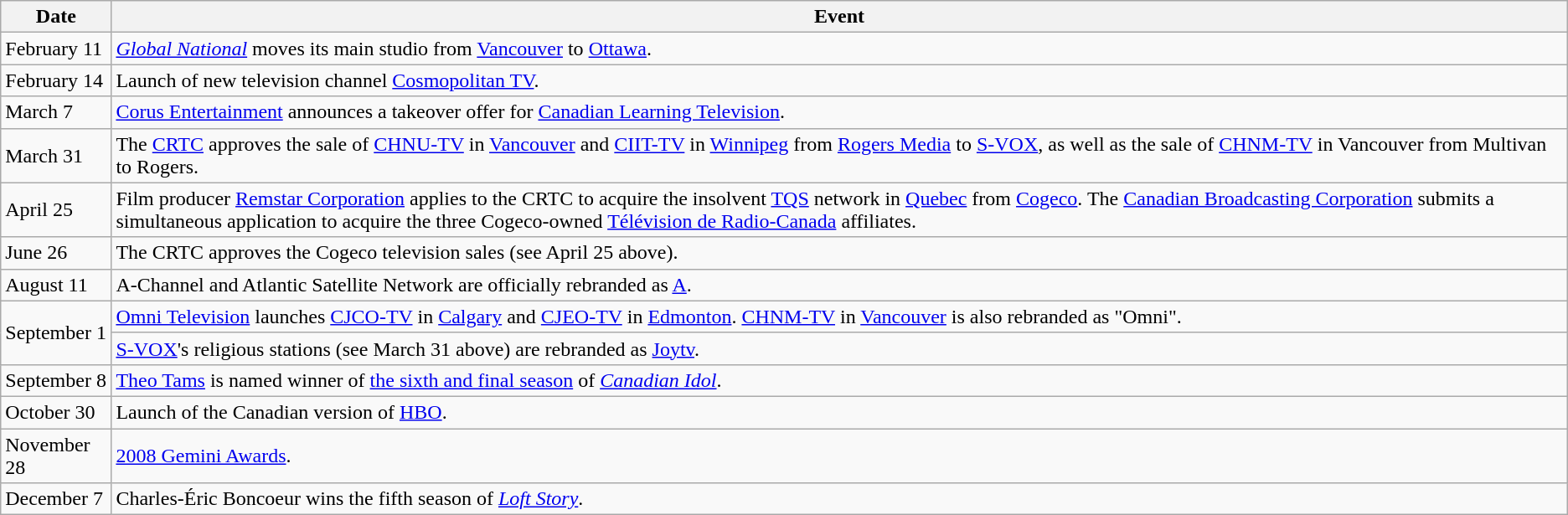<table class="wikitable">
<tr>
<th>Date</th>
<th>Event</th>
</tr>
<tr>
<td>February 11</td>
<td><em><a href='#'>Global National</a></em> moves its main studio from <a href='#'>Vancouver</a> to <a href='#'>Ottawa</a>.</td>
</tr>
<tr>
<td>February 14</td>
<td>Launch of new television channel <a href='#'>Cosmopolitan TV</a>.</td>
</tr>
<tr>
<td>March 7</td>
<td><a href='#'>Corus Entertainment</a> announces a takeover offer for <a href='#'>Canadian Learning Television</a>.</td>
</tr>
<tr>
<td>March 31</td>
<td>The <a href='#'>CRTC</a> approves the sale of <a href='#'>CHNU-TV</a> in <a href='#'>Vancouver</a> and <a href='#'>CIIT-TV</a> in <a href='#'>Winnipeg</a> from <a href='#'>Rogers Media</a> to <a href='#'>S-VOX</a>, as well as the sale of <a href='#'>CHNM-TV</a> in Vancouver from Multivan to Rogers.</td>
</tr>
<tr>
<td>April 25</td>
<td>Film producer <a href='#'>Remstar Corporation</a> applies to the CRTC to acquire the insolvent <a href='#'>TQS</a> network in <a href='#'>Quebec</a> from <a href='#'>Cogeco</a>. The <a href='#'>Canadian Broadcasting Corporation</a> submits a simultaneous application to acquire the three Cogeco-owned <a href='#'>Télévision de Radio-Canada</a> affiliates.</td>
</tr>
<tr>
<td>June 26</td>
<td>The CRTC approves the Cogeco television sales (see April 25 above).</td>
</tr>
<tr>
<td>August 11</td>
<td>A-Channel and Atlantic Satellite Network are officially rebranded as <a href='#'>A</a>.</td>
</tr>
<tr>
<td rowspan="2">September 1</td>
<td><a href='#'>Omni Television</a> launches <a href='#'>CJCO-TV</a> in <a href='#'>Calgary</a> and <a href='#'>CJEO-TV</a> in <a href='#'>Edmonton</a>. <a href='#'>CHNM-TV</a> in <a href='#'>Vancouver</a> is also rebranded as "Omni".</td>
</tr>
<tr>
<td><a href='#'>S-VOX</a>'s religious stations (see March 31 above) are rebranded as <a href='#'>Joytv</a>.</td>
</tr>
<tr>
<td>September 8</td>
<td><a href='#'>Theo Tams</a> is named winner of <a href='#'>the sixth and final season</a> of <em><a href='#'>Canadian Idol</a></em>.</td>
</tr>
<tr>
<td>October 30</td>
<td>Launch of the Canadian version of <a href='#'>HBO</a>.</td>
</tr>
<tr>
<td>November 28</td>
<td><a href='#'>2008 Gemini Awards</a>.</td>
</tr>
<tr>
<td>December 7</td>
<td>Charles-Éric Boncoeur wins the fifth season of <em><a href='#'>Loft Story</a></em>.</td>
</tr>
</table>
